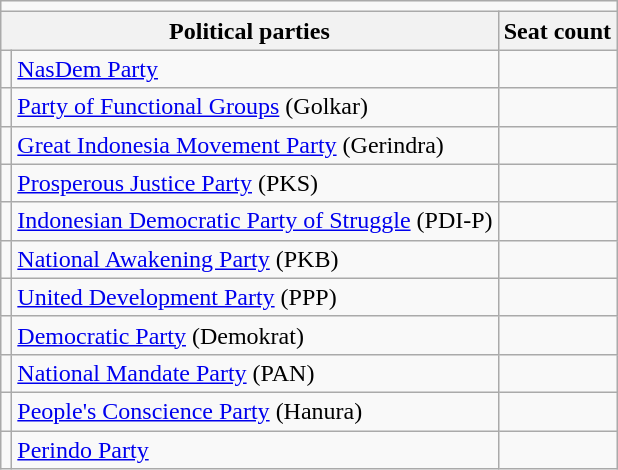<table class="wikitable">
<tr>
<td colspan="4"></td>
</tr>
<tr>
<th colspan="2">Political parties</th>
<th>Seat count</th>
</tr>
<tr>
<td bgcolor=></td>
<td><a href='#'>NasDem Party</a></td>
<td></td>
</tr>
<tr>
<td bgcolor=></td>
<td><a href='#'>Party of Functional Groups</a> (Golkar)</td>
<td></td>
</tr>
<tr>
<td bgcolor=></td>
<td><a href='#'>Great Indonesia Movement Party</a> (Gerindra)</td>
<td></td>
</tr>
<tr>
<td bgcolor=></td>
<td><a href='#'>Prosperous Justice Party</a> (PKS)</td>
<td></td>
</tr>
<tr>
<td bgcolor=></td>
<td><a href='#'>Indonesian Democratic Party of Struggle</a> (PDI-P)</td>
<td></td>
</tr>
<tr>
<td bgcolor=></td>
<td><a href='#'>National Awakening Party</a> (PKB)</td>
<td></td>
</tr>
<tr>
<td bgcolor=></td>
<td><a href='#'>United Development Party</a> (PPP)</td>
<td></td>
</tr>
<tr>
<td bgcolor=></td>
<td><a href='#'>Democratic Party</a> (Demokrat)</td>
<td></td>
</tr>
<tr>
<td bgcolor=></td>
<td><a href='#'>National Mandate Party</a> (PAN)</td>
<td></td>
</tr>
<tr>
<td bgcolor=></td>
<td><a href='#'>People's Conscience Party</a> (Hanura)</td>
<td></td>
</tr>
<tr>
<td bgcolor=></td>
<td><a href='#'>Perindo Party</a></td>
<td></td>
</tr>
</table>
